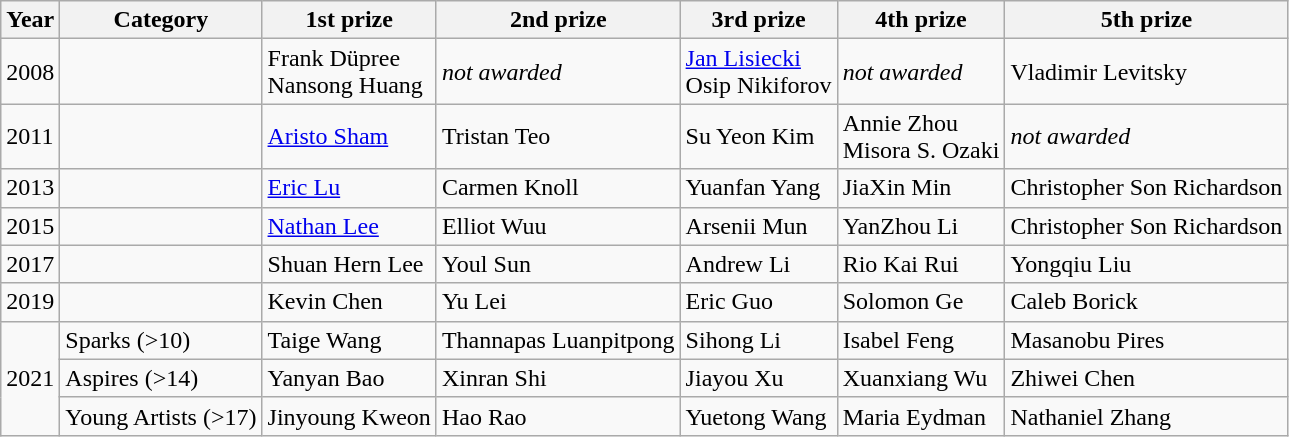<table class="wikitable">
<tr>
<th>Year</th>
<th>Category</th>
<th>1st prize</th>
<th>2nd prize</th>
<th>3rd prize</th>
<th>4th prize</th>
<th>5th prize</th>
</tr>
<tr>
<td>2008</td>
<td></td>
<td> Frank Düpree<br> Nansong Huang</td>
<td><em>not awarded</em></td>
<td> <a href='#'>Jan Lisiecki</a><br>  Osip Nikiforov</td>
<td><em>not awarded</em></td>
<td> Vladimir Levitsky</td>
</tr>
<tr>
<td>2011</td>
<td></td>
<td> <a href='#'>Aristo Sham</a></td>
<td> Tristan Teo</td>
<td> Su Yeon Kim</td>
<td> Annie Zhou<br> Misora S. Ozaki</td>
<td><em>not awarded</em></td>
</tr>
<tr>
<td>2013</td>
<td></td>
<td> <a href='#'>Eric Lu</a></td>
<td> Carmen Knoll</td>
<td> Yuanfan Yang</td>
<td> JiaXin Min</td>
<td> Christopher Son Richardson</td>
</tr>
<tr>
<td>2015</td>
<td></td>
<td> <a href='#'>Nathan Lee</a></td>
<td> Elliot Wuu</td>
<td> Arsenii Mun</td>
<td> YanZhou Li</td>
<td> Christopher Son Richardson</td>
</tr>
<tr>
<td>2017</td>
<td></td>
<td> Shuan Hern Lee</td>
<td> Youl Sun</td>
<td> Andrew Li</td>
<td> Rio Kai Rui</td>
<td> Yongqiu Liu</td>
</tr>
<tr>
<td>2019</td>
<td></td>
<td> Kevin Chen</td>
<td> Yu Lei</td>
<td> Eric Guo</td>
<td> Solomon Ge</td>
<td> Caleb Borick</td>
</tr>
<tr>
<td rowspan="3">2021</td>
<td>Sparks (>10)</td>
<td> Taige Wang</td>
<td> Thannapas Luanpitpong</td>
<td> Sihong Li</td>
<td> Isabel Feng</td>
<td> Masanobu Pires</td>
</tr>
<tr>
<td>Aspires (>14)</td>
<td> Yanyan Bao</td>
<td> Xinran Shi</td>
<td> Jiayou Xu</td>
<td> Xuanxiang Wu</td>
<td> Zhiwei Chen</td>
</tr>
<tr>
<td>Young Artists (>17)</td>
<td> Jinyoung Kweon</td>
<td> Hao Rao</td>
<td> Yuetong Wang</td>
<td> Maria Eydman</td>
<td> Nathaniel Zhang</td>
</tr>
</table>
